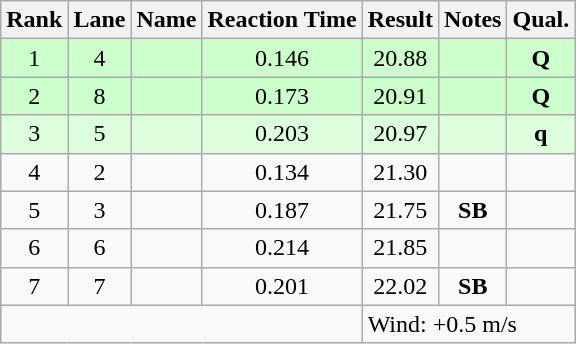<table class="wikitable" style="text-align:center">
<tr>
<th>Rank</th>
<th>Lane</th>
<th>Name</th>
<th>Reaction Time</th>
<th>Result</th>
<th>Notes</th>
<th>Qual.</th>
</tr>
<tr bgcolor=ccffcc>
<td>1</td>
<td>4</td>
<td align="left"></td>
<td>0.146</td>
<td>20.88</td>
<td></td>
<td><strong>Q</strong></td>
</tr>
<tr bgcolor=ccffcc>
<td>2</td>
<td>8</td>
<td align="left"></td>
<td>0.173</td>
<td>20.91</td>
<td></td>
<td><strong>Q</strong></td>
</tr>
<tr bgcolor=ddffdd>
<td>3</td>
<td>5</td>
<td align="left"></td>
<td>0.203</td>
<td>20.97</td>
<td></td>
<td><strong>q</strong></td>
</tr>
<tr>
<td>4</td>
<td>2</td>
<td align="left"></td>
<td>0.134</td>
<td>21.30</td>
<td></td>
<td></td>
</tr>
<tr>
<td>5</td>
<td>3</td>
<td align="left"></td>
<td>0.187</td>
<td>21.75</td>
<td><strong>SB</strong></td>
<td></td>
</tr>
<tr>
<td>6</td>
<td>6</td>
<td align="left"></td>
<td>0.214</td>
<td>21.85</td>
<td></td>
<td></td>
</tr>
<tr>
<td>7</td>
<td>7</td>
<td align="left"></td>
<td>0.201</td>
<td>22.02</td>
<td><strong>SB</strong></td>
<td></td>
</tr>
<tr class="sortbottom">
<td colspan=4></td>
<td colspan="3" style="text-align:left;">Wind: +0.5 m/s</td>
</tr>
</table>
